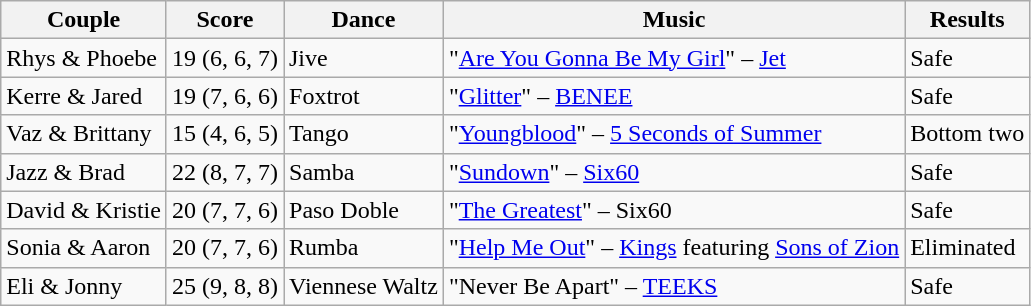<table class="wikitable sortable">
<tr>
<th rowspan="1">Couple</th>
<th colspan="1">Score</th>
<th rowspan="1">Dance</th>
<th rowspan="1">Music</th>
<th rowspan="1">Results</th>
</tr>
<tr>
<td>Rhys & Phoebe</td>
<td>19 (6, 6, 7)</td>
<td>Jive</td>
<td>"<a href='#'>Are You Gonna Be My Girl</a>" – <a href='#'>Jet</a></td>
<td>Safe</td>
</tr>
<tr>
<td>Kerre & Jared</td>
<td>19 (7, 6, 6)</td>
<td>Foxtrot</td>
<td>"<a href='#'>Glitter</a>" – <a href='#'>BENEE</a></td>
<td>Safe</td>
</tr>
<tr>
<td>Vaz & Brittany</td>
<td>15 (4, 6, 5)</td>
<td>Tango</td>
<td>"<a href='#'>Youngblood</a>" – <a href='#'>5 Seconds of Summer</a></td>
<td>Bottom two</td>
</tr>
<tr>
<td>Jazz & Brad</td>
<td>22 (8, 7, 7)</td>
<td>Samba</td>
<td>"<a href='#'>Sundown</a>" – <a href='#'>Six60</a></td>
<td>Safe</td>
</tr>
<tr>
<td>David & Kristie</td>
<td>20 (7, 7, 6)</td>
<td>Paso Doble</td>
<td>"<a href='#'>The Greatest</a>" – Six60</td>
<td>Safe</td>
</tr>
<tr>
<td>Sonia & Aaron</td>
<td>20 (7, 7, 6)</td>
<td>Rumba</td>
<td>"<a href='#'>Help Me Out</a>" – <a href='#'>Kings</a> featuring <a href='#'>Sons of Zion</a></td>
<td>Eliminated</td>
</tr>
<tr>
<td>Eli & Jonny</td>
<td>25 (9, 8, 8)</td>
<td>Viennese Waltz</td>
<td>"Never Be Apart" – <a href='#'>TEEKS</a></td>
<td>Safe</td>
</tr>
</table>
